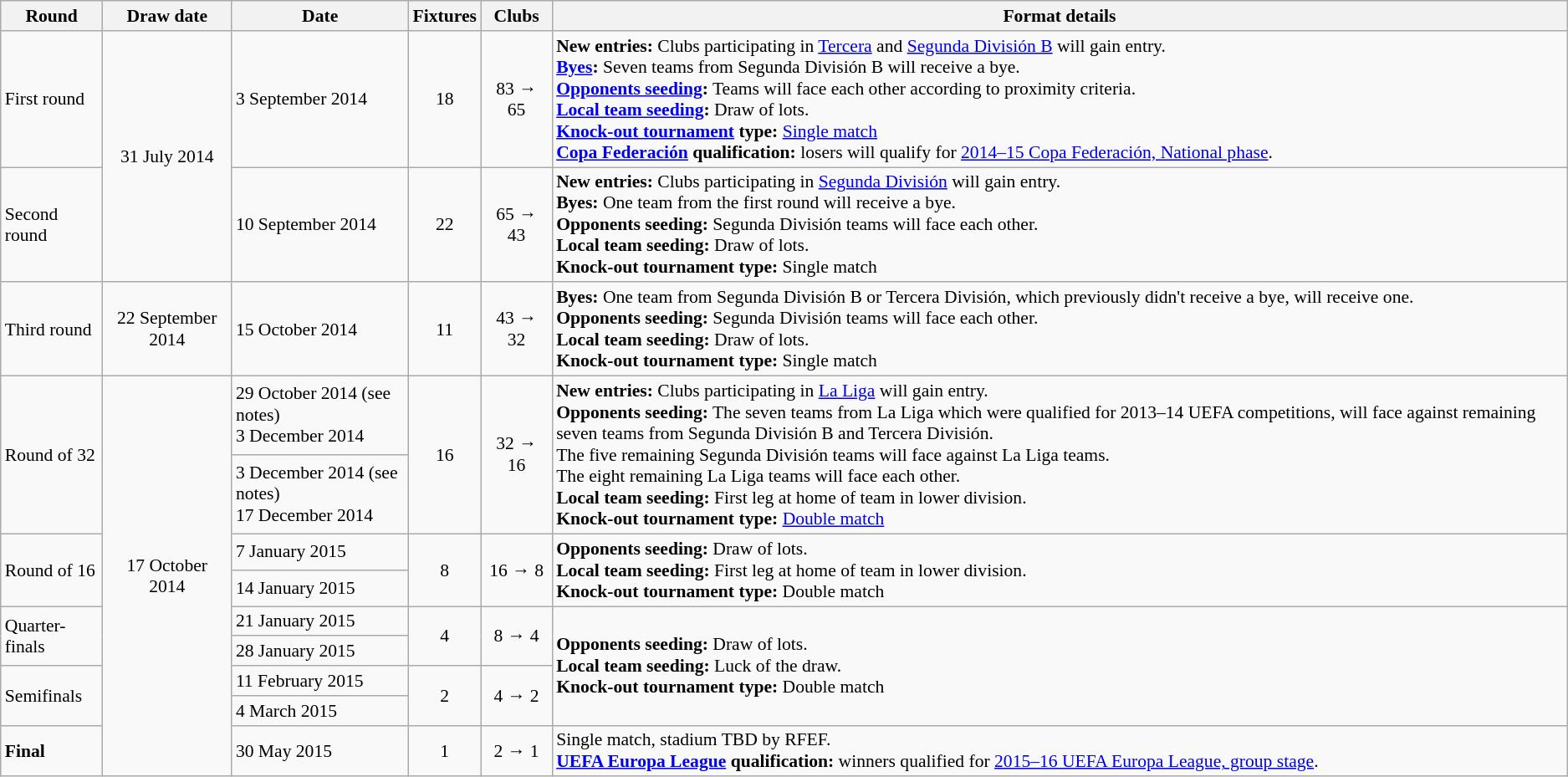<table class="wikitable" style="font-size:90%">
<tr>
<th>Round</th>
<th>Draw date</th>
<th>Date</th>
<th>Fixtures</th>
<th width=50>Clubs</th>
<th>Format details</th>
</tr>
<tr>
<td>First round</td>
<td style="text-align:center;" rowspan="2">31 July 2014</td>
<td>3 September 2014</td>
<td style="text-align:center;">18</td>
<td style="text-align:center;">83 → 65</td>
<td><strong>New entries:</strong> Clubs participating in <a href='#'>Tercera</a> and <a href='#'>Segunda División B</a> will gain entry.<br><strong><a href='#'>Byes</a>:</strong> Seven teams from Segunda División B will receive a bye.<br><strong><a href='#'>Opponents seeding</a>:</strong> Teams will face each other according to proximity criteria.<br><strong><a href='#'>Local team seeding</a>:</strong> Draw of lots.<br><strong><a href='#'>Knock-out tournament</a> type:</strong> <a href='#'>Single match</a><br><strong><a href='#'>Copa Federación</a> qualification:</strong> losers will qualify for <a href='#'>2014–15 Copa Federación, National phase</a>.</td>
</tr>
<tr>
<td>Second round</td>
<td>10 September 2014</td>
<td style="text-align:center;">22</td>
<td style="text-align:center;">65 → 43</td>
<td><strong>New entries:</strong> Clubs participating in <a href='#'>Segunda División</a> will gain entry.<br><strong>Byes:</strong> One team from the first round will receive a bye.<br><strong>Opponents seeding:</strong> Segunda División teams will face each other.<br><strong>Local team seeding:</strong> Draw of lots.<br><strong>Knock-out tournament type:</strong> Single match</td>
</tr>
<tr>
<td>Third round</td>
<td align=center>22 September 2014</td>
<td>15 October 2014</td>
<td style="text-align:center;">11</td>
<td style="text-align:center;">43 → 32</td>
<td><strong>Byes:</strong> One team from Segunda División B or Tercera División, which previously didn't receive a bye, will receive one.<br><strong>Opponents seeding:</strong> Segunda División teams will face each other.<br><strong>Local team seeding:</strong> Draw of lots.<br><strong>Knock-out tournament type:</strong> Single match</td>
</tr>
<tr>
<td rowspan="2">Round of 32</td>
<td rowspan="9" style="text-align:center;">17 October 2014</td>
<td>29 October 2014 (see notes)<br>3 December 2014</td>
<td rowspan="2" style="text-align:center;">16</td>
<td rowspan="2" style="text-align:center;">32 → 16</td>
<td rowspan="2"><strong>New entries:</strong> Clubs participating in <a href='#'>La Liga</a> will gain entry.<br><strong>Opponents seeding:</strong> The seven teams from La Liga which were qualified for 2013–14 UEFA competitions, will face against remaining seven teams from Segunda División B and Tercera División.<br>The five remaining Segunda División teams will face against La Liga teams.<br>The eight remaining La Liga teams will face each other.<br><strong>Local team seeding:</strong> First leg at home of team in lower division.<br><strong>Knock-out tournament type:</strong> <a href='#'>Double match</a></td>
</tr>
<tr>
<td>3 December 2014 (see notes)<br>17 December 2014</td>
</tr>
<tr>
<td rowspan="2">Round of 16</td>
<td>7 January 2015</td>
<td rowspan="2" style="text-align:center;">8</td>
<td rowspan="2" style="text-align:center;">16 → 8</td>
<td rowspan="2"><strong>Opponents seeding:</strong> Draw of lots.<br><strong>Local team seeding:</strong> First leg at home of team in lower division.<br><strong>Knock-out tournament type:</strong> Double match</td>
</tr>
<tr>
<td>14 January 2015</td>
</tr>
<tr>
<td rowspan="2">Quarter-finals</td>
<td>21 January 2015</td>
<td rowspan="2" style="text-align:center;">4</td>
<td rowspan="2" style="text-align:center;">8 → 4</td>
<td rowspan="4"><strong>Opponents seeding:</strong> Draw of lots.<br><strong>Local team seeding:</strong> Luck of the draw.<br><strong>Knock-out tournament type:</strong> Double match</td>
</tr>
<tr>
<td>28 January 2015</td>
</tr>
<tr>
<td rowspan="2">Semifinals</td>
<td>11 February 2015</td>
<td rowspan="2" style="text-align:center;">2</td>
<td rowspan="2" style="text-align:center;">4 → 2</td>
</tr>
<tr>
<td>4 March 2015</td>
</tr>
<tr>
<td><strong>Final</strong></td>
<td>30 May 2015</td>
<td style="text-align:center;">1</td>
<td style="text-align:center;">2 → 1</td>
<td>Single match, stadium TBD by RFEF.<br><strong><a href='#'>UEFA Europa League</a> qualification:</strong> winners qualified for <a href='#'>2015–16 UEFA Europa League, group stage</a>.</td>
</tr>
</table>
